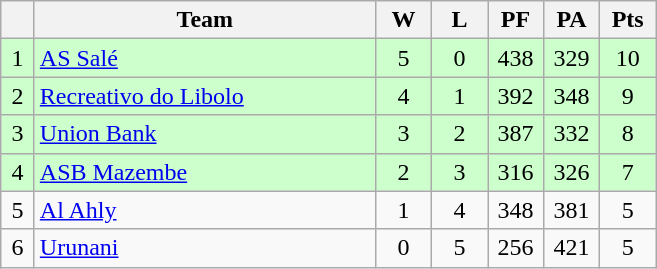<table class="wikitable" style="text-align: center;">
<tr>
<th width=15></th>
<th width=220>Team</th>
<th width=30>W</th>
<th width=30>L</th>
<th width=30>PF</th>
<th width=30>PA</th>
<th width=30>Pts</th>
</tr>
<tr bgcolor="ccffcc">
<td>1</td>
<td align="left"> <a href='#'>AS Salé</a></td>
<td>5</td>
<td>0</td>
<td>438</td>
<td>329</td>
<td>10</td>
</tr>
<tr bgcolor="ccffcc">
<td>2</td>
<td align="left"> <a href='#'>Recreativo do Libolo</a></td>
<td>4</td>
<td>1</td>
<td>392</td>
<td>348</td>
<td>9</td>
</tr>
<tr bgcolor="ccffcc">
<td>3</td>
<td align="left"> <a href='#'>Union Bank</a></td>
<td>3</td>
<td>2</td>
<td>387</td>
<td>332</td>
<td>8</td>
</tr>
<tr bgcolor="ccffcc">
<td>4</td>
<td align="left"> <a href='#'>ASB Mazembe</a></td>
<td>2</td>
<td>3</td>
<td>316</td>
<td>326</td>
<td>7</td>
</tr>
<tr>
<td>5</td>
<td align="left"> <a href='#'>Al Ahly</a></td>
<td>1</td>
<td>4</td>
<td>348</td>
<td>381</td>
<td>5</td>
</tr>
<tr>
<td>6</td>
<td align="left"> <a href='#'>Urunani</a></td>
<td>0</td>
<td>5</td>
<td>256</td>
<td>421</td>
<td>5</td>
</tr>
</table>
